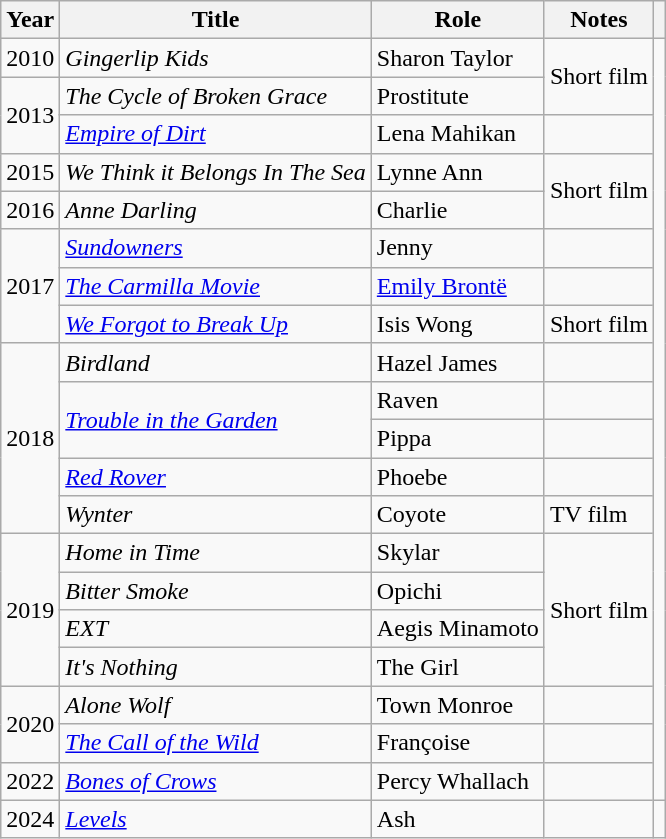<table class="wikitable plainrowheaders sortable">
<tr>
<th scope="col">Year</th>
<th scope="col">Title</th>
<th scope="col">Role</th>
<th scope="col" class="unsortable">Notes</th>
<th scope="col" class="unsortable"></th>
</tr>
<tr>
<td>2010</td>
<td><em>Gingerlip Kids</em></td>
<td>Sharon Taylor</td>
<td rowspan=2>Short film</td>
<td rowspan=20></td>
</tr>
<tr>
<td rowspan=2>2013</td>
<td data-sort-value="Cycle of Broken Grace, The"><em>The Cycle of Broken Grace</em></td>
<td>Prostitute</td>
</tr>
<tr>
<td><em><a href='#'>Empire of Dirt</a></em></td>
<td>Lena Mahikan</td>
<td></td>
</tr>
<tr>
<td>2015</td>
<td><em>We Think it Belongs In The Sea</em></td>
<td>Lynne Ann</td>
<td rowspan=2>Short film</td>
</tr>
<tr>
<td>2016</td>
<td><em>Anne Darling</em></td>
<td>Charlie</td>
</tr>
<tr>
<td rowspan=3>2017</td>
<td><em><a href='#'>Sundowners</a></em></td>
<td>Jenny</td>
<td></td>
</tr>
<tr>
<td data-sort-value="Carmilla Movie, The"><em><a href='#'>The Carmilla Movie</a></em></td>
<td><a href='#'>Emily Brontë</a></td>
<td></td>
</tr>
<tr>
<td><em><a href='#'>We Forgot to Break Up</a></em></td>
<td>Isis Wong</td>
<td>Short film</td>
</tr>
<tr>
<td rowspan=5>2018</td>
<td><em>Birdland</em></td>
<td>Hazel James</td>
<td></td>
</tr>
<tr>
<td rowspan=2><em><a href='#'>Trouble in the Garden</a></em></td>
<td>Raven</td>
<td></td>
</tr>
<tr>
<td>Pippa</td>
<td></td>
</tr>
<tr>
<td><em><a href='#'>Red Rover</a></em></td>
<td>Phoebe</td>
<td></td>
</tr>
<tr>
<td><em>Wynter</em></td>
<td>Coyote</td>
<td>TV film</td>
</tr>
<tr>
<td rowspan=4>2019</td>
<td><em>Home in Time</em></td>
<td>Skylar</td>
<td rowspan=4>Short film</td>
</tr>
<tr>
<td><em>Bitter Smoke</em></td>
<td>Opichi</td>
</tr>
<tr>
<td><em>EXT</em></td>
<td>Aegis Minamoto</td>
</tr>
<tr>
<td><em>It's Nothing</em></td>
<td>The Girl</td>
</tr>
<tr>
<td rowspan=2>2020</td>
<td><em>Alone Wolf</em></td>
<td>Town Monroe</td>
<td></td>
</tr>
<tr>
<td data-sort-value="Call of the Wild, The"><em><a href='#'>The Call of the Wild</a></em></td>
<td>Françoise</td>
<td></td>
</tr>
<tr>
<td>2022</td>
<td><em><a href='#'>Bones of Crows</a></em></td>
<td>Percy Whallach</td>
<td></td>
</tr>
<tr>
<td>2024</td>
<td><em><a href='#'>Levels</a></em></td>
<td>Ash</td>
<td></td>
</tr>
</table>
